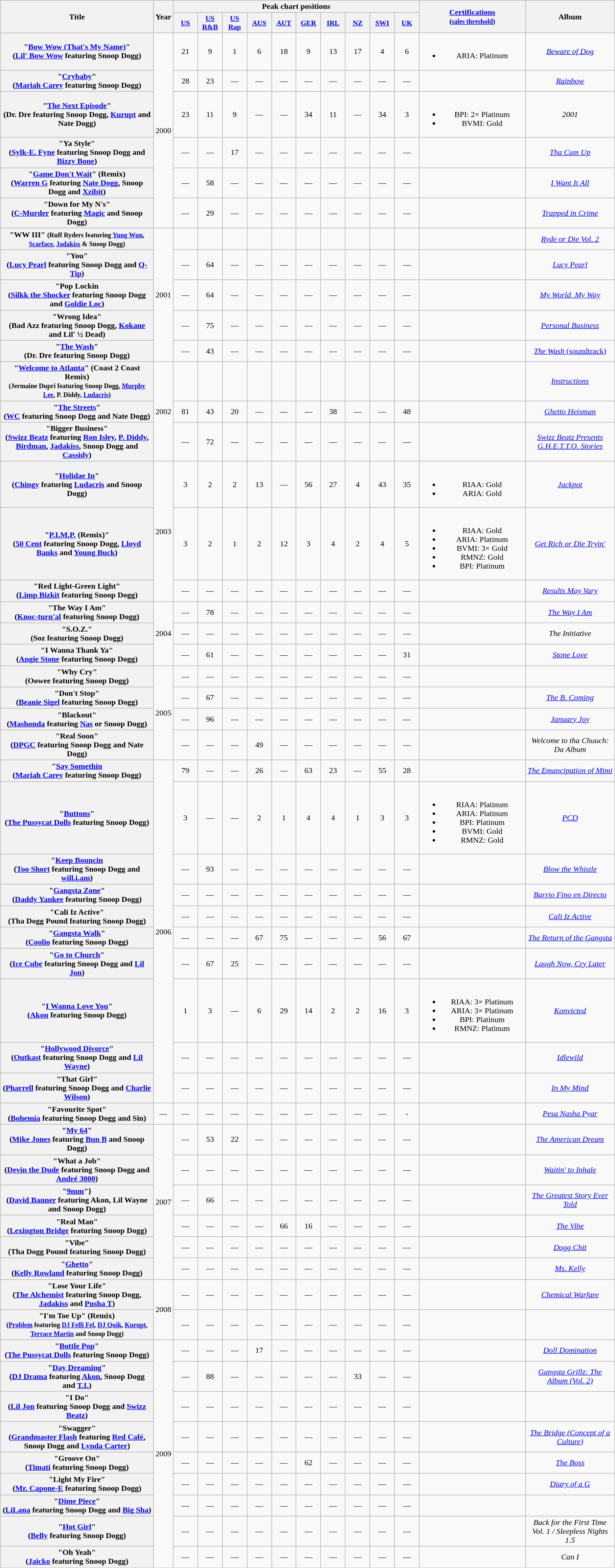<table class="wikitable plainrowheaders" style="text-align:center;">
<tr>
<th scope="col" rowspan="2" style="width:19em;">Title</th>
<th scope="col" rowspan="2">Year</th>
<th scope="col" colspan="10">Peak chart positions</th>
<th scope="col" rowspan="2" style="width:13em;"><a href='#'>Certifications</a><br><small>(<a href='#'>sales threshold</a>)</small></th>
<th scope="col" rowspan="2">Album</th>
</tr>
<tr>
<th scope="col" style="width:3em; font-size:90%"><a href='#'>US</a><br></th>
<th scope="col" style="width:3em; font-size:90%"><a href='#'>US<br>R&B</a><br></th>
<th scope="col" style="width:3em; font-size:90%"><a href='#'>US<br>Rap</a><br></th>
<th scope="col" style="width:3em; font-size:90%"><a href='#'>AUS</a><br></th>
<th scope="col" style="width:3em; font-size:90%"><a href='#'>AUT</a><br></th>
<th scope="col" style="width:3em; font-size:90%"><a href='#'>GER</a><br></th>
<th scope="col" style="width:3em; font-size:90%"><a href='#'>IRL</a><br></th>
<th scope="col" style="width:3em; font-size:90%"><a href='#'>NZ</a><br></th>
<th scope="col" style="width:3em; font-size:90%"><a href='#'>SWI</a><br></th>
<th scope="col" style="width:3em; font-size:90%"><a href='#'>UK</a><br></th>
</tr>
<tr>
<th scope="row">"<a href='#'>Bow Wow (That's My Name)</a>"<br><span>(<a href='#'>Lil' Bow Wow</a> featuring Snoop Dogg)</span></th>
<td rowspan="6">2000</td>
<td>21</td>
<td>9</td>
<td>1</td>
<td>6</td>
<td>18</td>
<td>9</td>
<td>13</td>
<td>17</td>
<td>4</td>
<td>6</td>
<td><br><ul><li>ARIA: Platinum</li></ul></td>
<td><em><a href='#'>Beware of Dog</a></em></td>
</tr>
<tr>
<th scope="row">"<a href='#'>Crybaby</a>"<br><span>(<a href='#'>Mariah Carey</a> featuring Snoop Dogg)</span></th>
<td>28</td>
<td>23</td>
<td>—</td>
<td>—</td>
<td>—</td>
<td>—</td>
<td>—</td>
<td>—</td>
<td>—</td>
<td>—</td>
<td></td>
<td><em><a href='#'>Rainbow</a></em></td>
</tr>
<tr>
<th scope="row">"<a href='#'>The Next Episode</a>"<br><span>(Dr. Dre featuring Snoop Dogg, <a href='#'>Kurupt</a> and Nate Dogg)</span></th>
<td>23</td>
<td>11</td>
<td>9</td>
<td>—</td>
<td>—</td>
<td>34</td>
<td>11</td>
<td>—</td>
<td>34</td>
<td>3</td>
<td><br><ul><li>BPI: 2× Platinum</li><li>BVMI: Gold</li></ul></td>
<td><em>2001</em></td>
</tr>
<tr>
<th scope="row">"Ya Style"<br><span>(<a href='#'>Sylk-E. Fyne</a> featuring Snoop Dogg and <a href='#'>Bizzy Bone</a>)</span></th>
<td>—</td>
<td>—</td>
<td>17</td>
<td>—</td>
<td>—</td>
<td>—</td>
<td>—</td>
<td>—</td>
<td>—</td>
<td>—</td>
<td></td>
<td><em><a href='#'>Tha Cum Up</a></em></td>
</tr>
<tr>
<th scope="row">"<a href='#'>Game Don't Wait</a>" (Remix)<br><span>(<a href='#'>Warren G</a> featuring <a href='#'>Nate Dogg</a>, Snoop Dogg and <a href='#'>Xzibit</a>)</span></th>
<td>—</td>
<td>58</td>
<td>—</td>
<td>—</td>
<td>—</td>
<td>—</td>
<td>—</td>
<td>—</td>
<td>—</td>
<td>—</td>
<td></td>
<td><em><a href='#'>I Want It All</a></em></td>
</tr>
<tr>
<th scope="row">"Down for My N's"<br><span>(<a href='#'>C-Murder</a> featuring <a href='#'>Magic</a> and Snoop Dogg)</span></th>
<td>—</td>
<td>29</td>
<td>—</td>
<td>—</td>
<td>—</td>
<td>—</td>
<td>—</td>
<td>—</td>
<td>—</td>
<td>—</td>
<td></td>
<td><em><a href='#'>Trapped in Crime</a></em></td>
</tr>
<tr>
<th scope="row">"WW III" <small>(Ruff Ryders featuring <a href='#'>Yung Wun</a>, <a href='#'>Scarface</a>, <a href='#'>Jadakiss</a> & Snoop Dogg)</small></th>
<td rowspan="5">2001</td>
<td></td>
<td></td>
<td></td>
<td></td>
<td></td>
<td></td>
<td></td>
<td></td>
<td></td>
<td></td>
<td></td>
<td><em><a href='#'>Ryde or Die Vol. 2</a></em></td>
</tr>
<tr>
<th scope="row">"You"<br><span>(<a href='#'>Lucy Pearl</a> featuring Snoop Dogg and <a href='#'>Q-Tip</a>)</span></th>
<td>—</td>
<td>64</td>
<td>—</td>
<td>—</td>
<td>—</td>
<td>—</td>
<td>—</td>
<td>—</td>
<td>—</td>
<td>—</td>
<td></td>
<td><em><a href='#'>Lucy Pearl</a></em></td>
</tr>
<tr>
<th scope="row">"Pop Lockin<br><span>(<a href='#'>Silkk the Shocker</a> featuring Snoop Dogg and <a href='#'>Goldie Loc</a>)</span></th>
<td>—</td>
<td>64</td>
<td>—</td>
<td>—</td>
<td>—</td>
<td>—</td>
<td>—</td>
<td>—</td>
<td>—</td>
<td>—</td>
<td></td>
<td><em><a href='#'>My World, My Way</a></em></td>
</tr>
<tr>
<th scope="row">"Wrong Idea"<br><span>(Bad Azz featuring Snoop Dogg, <a href='#'>Kokane</a> and Lil' ½ Dead)</span></th>
<td>—</td>
<td>75</td>
<td>—</td>
<td>—</td>
<td>—</td>
<td>—</td>
<td>—</td>
<td>—</td>
<td>—</td>
<td>—</td>
<td></td>
<td><em><a href='#'>Personal Business</a></em></td>
</tr>
<tr>
<th scope="row">"<a href='#'>The Wash</a>"<br><span>(Dr. Dre featuring Snoop Dogg)</span></th>
<td>—</td>
<td>43</td>
<td>—</td>
<td>—</td>
<td>—</td>
<td>—</td>
<td>—</td>
<td>—</td>
<td>—</td>
<td>—</td>
<td></td>
<td><a href='#'><em>The Wash</em> (soundtrack)</a></td>
</tr>
<tr>
<th scope="row">"<a href='#'>Welcome to Atlanta</a>" (Coast 2 Coast Remix)<br><small>(Jermaine Dupri featuring Snoop Dogg, <a href='#'>Murphy Lee</a>, P. Diddy, <a href='#'>Ludacris</a>)</small></th>
<td rowspan="3">2002</td>
<td></td>
<td></td>
<td></td>
<td></td>
<td></td>
<td></td>
<td></td>
<td></td>
<td></td>
<td></td>
<td></td>
<td><a href='#'><em>Instructions</em></a></td>
</tr>
<tr>
<th scope="row">"<a href='#'>The Streets</a>"<br><span>(<a href='#'>WC</a> featuring Snoop Dogg and Nate Dogg)</span></th>
<td>81</td>
<td>43</td>
<td>20</td>
<td>—</td>
<td>—</td>
<td>—</td>
<td>38</td>
<td>—</td>
<td>—</td>
<td>48</td>
<td></td>
<td><em><a href='#'>Ghetto Heisman</a></em></td>
</tr>
<tr>
<th scope="row">"Bigger Business"<br><span>(<a href='#'>Swizz Beatz</a> featuring <a href='#'>Ron Isley</a>, <a href='#'>P. Diddy</a>, <a href='#'>Birdman</a>, <a href='#'>Jadakiss</a>, Snoop Dogg and <a href='#'>Cassidy</a>)</span></th>
<td>—</td>
<td>72</td>
<td>—</td>
<td>—</td>
<td>—</td>
<td>—</td>
<td>—</td>
<td>—</td>
<td>—</td>
<td>—</td>
<td></td>
<td><em><a href='#'>Swizz Beatz Presents G.H.E.T.T.O. Stories</a></em></td>
</tr>
<tr>
<th scope="row">"<a href='#'>Holidae In</a>"<br><span>(<a href='#'>Chingy</a> featuring <a href='#'>Ludacris</a> and Snoop Dogg)</span></th>
<td rowspan="3">2003</td>
<td>3</td>
<td>2</td>
<td>2</td>
<td>13</td>
<td>—</td>
<td>56</td>
<td>27</td>
<td>4</td>
<td>43</td>
<td>35</td>
<td><br><ul><li>RIAA: Gold</li><li>ARIA: Gold</li></ul></td>
<td><em><a href='#'>Jackpot</a></em></td>
</tr>
<tr>
<th scope="row">"<a href='#'>P.I.M.P.</a> (Remix)"<br><span>(<a href='#'>50 Cent</a> featuring Snoop Dogg, <a href='#'>Lloyd Banks</a> and <a href='#'>Young Buck</a>)</span></th>
<td>3</td>
<td>2</td>
<td>1</td>
<td>2</td>
<td>12</td>
<td>3</td>
<td>4</td>
<td>2</td>
<td>4</td>
<td>5</td>
<td><br><ul><li>RIAA: Gold</li><li>ARIA: Platinum</li><li>BVMI: 3× Gold</li><li>RMNZ: Gold</li><li>BPI: Platinum</li></ul></td>
<td><em><a href='#'>Get Rich or Die Tryin'</a></em></td>
</tr>
<tr>
<th scope="row">"Red Light-Green Light"<br><span>(<a href='#'>Limp Bizkit</a> featuring Snoop Dogg)</span></th>
<td>—</td>
<td>—</td>
<td>—</td>
<td>—</td>
<td>—</td>
<td>—</td>
<td>—</td>
<td>—</td>
<td>—</td>
<td>—</td>
<td></td>
<td><em><a href='#'>Results May Vary</a></em></td>
</tr>
<tr>
<th scope="row">"The Way I Am"<br><span>(<a href='#'>Knoc-turn'al</a> featuring Snoop Dogg)</span></th>
<td rowspan="3">2004</td>
<td>—</td>
<td>78</td>
<td>—</td>
<td>—</td>
<td>—</td>
<td>—</td>
<td>—</td>
<td>—</td>
<td>—</td>
<td>—</td>
<td></td>
<td><em><a href='#'>The Way I Am</a></em></td>
</tr>
<tr>
<th scope="row">"S.O.Z."<br><span>(Soz featuring Snoop Dogg)</span></th>
<td>—</td>
<td>—</td>
<td>—</td>
<td>—</td>
<td>—</td>
<td>—</td>
<td>—</td>
<td>—</td>
<td>—</td>
<td>—</td>
<td></td>
<td><em>The Initiative</em></td>
</tr>
<tr>
<th scope="row">"I Wanna Thank Ya"<br><span>(<a href='#'>Angie Stone</a> featuring Snoop Dogg)</span></th>
<td>—</td>
<td>61</td>
<td>—</td>
<td>—</td>
<td>—</td>
<td>—</td>
<td>—</td>
<td>—</td>
<td>—</td>
<td>31</td>
<td></td>
<td><em><a href='#'>Stone Love</a></em></td>
</tr>
<tr>
<th scope="row">"Why Cry"<br><span>(Oowee featuring Snoop Dogg)</span></th>
<td rowspan="4">2005</td>
<td>—</td>
<td>—</td>
<td>—</td>
<td>—</td>
<td>—</td>
<td>—</td>
<td>—</td>
<td>—</td>
<td>—</td>
<td>—</td>
<td></td>
<td></td>
</tr>
<tr>
<th scope="row">"Don't Stop"<br><span>(<a href='#'>Beanie Sigel</a> featuring Snoop Dogg)</span></th>
<td>—</td>
<td>67</td>
<td>—</td>
<td>—</td>
<td>—</td>
<td>—</td>
<td>—</td>
<td>—</td>
<td>—</td>
<td>—</td>
<td></td>
<td><em><a href='#'>The B. Coming</a></em></td>
</tr>
<tr>
<th scope="row">"Blackout"<br><span>(<a href='#'>Mashonda</a> featuring <a href='#'>Nas</a> or Snoop Dogg)</span></th>
<td>—</td>
<td>96</td>
<td>—</td>
<td>—</td>
<td>—</td>
<td>—</td>
<td>—</td>
<td>—</td>
<td>—</td>
<td>—</td>
<td></td>
<td><em><a href='#'>January Joy</a></em></td>
</tr>
<tr>
<th scope="row">"Real Soon"<br><span>(<a href='#'>DPGC</a> featuring Snoop Dogg and Nate Dogg)</span></th>
<td>—</td>
<td>—</td>
<td>—</td>
<td>49</td>
<td>—</td>
<td>—</td>
<td>—</td>
<td>—</td>
<td>—</td>
<td>—</td>
<td></td>
<td><em>Welcome to tha Chuuch: Da Album</em></td>
</tr>
<tr>
<th scope="row">"<a href='#'>Say Somethin</a><br><span>(<a href='#'>Mariah Carey</a> featuring Snoop Dogg)</span></th>
<td rowspan="10">2006</td>
<td>79</td>
<td>—</td>
<td>—</td>
<td>26</td>
<td>—</td>
<td>63</td>
<td>23</td>
<td>—</td>
<td>55</td>
<td>28</td>
<td></td>
<td><em><a href='#'>The Emancipation of Mimi</a></em></td>
</tr>
<tr>
<th scope="row">"<a href='#'>Buttons</a>"<br><span>(<a href='#'>The Pussycat Dolls</a> featuring Snoop Dogg)</span></th>
<td>3</td>
<td>—</td>
<td>—</td>
<td>2</td>
<td>1</td>
<td>4</td>
<td>4</td>
<td>1</td>
<td>3</td>
<td>3</td>
<td><br><ul><li>RIAA: Platinum</li><li>ARIA: Platinum</li><li>BPI: Platinum</li><li>BVMI: Gold</li><li>RMNZ: Gold</li></ul></td>
<td><em><a href='#'>PCD</a></em></td>
</tr>
<tr>
<th scope="row">"<a href='#'>Keep Bouncin</a><br><span>(<a href='#'>Too Short</a> featuring Snoop Dogg and <a href='#'>will.i.am</a>)</span></th>
<td>—</td>
<td>93</td>
<td>—</td>
<td>—</td>
<td>—</td>
<td>—</td>
<td>—</td>
<td>—</td>
<td>—</td>
<td>—</td>
<td></td>
<td><em><a href='#'>Blow the Whistle</a></em></td>
</tr>
<tr>
<th scope="row">"<a href='#'>Gangsta Zone</a>"<br><span>(<a href='#'>Daddy Yankee</a> featuring Snoop Dogg)</span></th>
<td>—</td>
<td>—</td>
<td>—</td>
<td>—</td>
<td>—</td>
<td>—</td>
<td>—</td>
<td>—</td>
<td>—</td>
<td>—</td>
<td></td>
<td><em><a href='#'>Barrio Fino en Directo</a></em></td>
</tr>
<tr>
<th scope="row">"Cali Iz Active"<br><span>(Tha Dogg Pound featuring Snoop Dogg)</span></th>
<td>—</td>
<td>—</td>
<td>—</td>
<td>—</td>
<td>—</td>
<td>—</td>
<td>—</td>
<td>—</td>
<td>—</td>
<td>—</td>
<td></td>
<td><em><a href='#'>Cali Iz Active</a></em></td>
</tr>
<tr>
<th scope="row">"<a href='#'>Gangsta Walk</a>"<br><span>(<a href='#'>Coolio</a> featuring Snoop Dogg)</span></th>
<td>—</td>
<td>—</td>
<td>—</td>
<td>67</td>
<td>75</td>
<td>—</td>
<td>—</td>
<td>—</td>
<td>56</td>
<td>67</td>
<td></td>
<td><em><a href='#'>The Return of the Gangsta</a></em></td>
</tr>
<tr>
<th scope="row">"<a href='#'>Go to Church</a>"<br><span>(<a href='#'>Ice Cube</a> featuring Snoop Dogg and <a href='#'>Lil Jon</a>)</span></th>
<td>—</td>
<td>67</td>
<td>25</td>
<td>—</td>
<td>—</td>
<td>—</td>
<td>—</td>
<td>—</td>
<td>—</td>
<td>—</td>
<td></td>
<td><em><a href='#'>Laugh Now, Cry Later</a></em></td>
</tr>
<tr>
<th scope="row">"<a href='#'>I Wanna Love You</a>"<br><span>(<a href='#'>Akon</a> featuring Snoop Dogg)</span></th>
<td>1</td>
<td>3</td>
<td>—</td>
<td>6</td>
<td>29</td>
<td>14</td>
<td>2</td>
<td>2</td>
<td>16</td>
<td>3</td>
<td><br><ul><li>RIAA: 3× Platinum</li><li>ARIA: 3× Platinum</li><li>BPI: Platinum</li><li>RMNZ: Platinum</li></ul></td>
<td><em><a href='#'>Konvicted</a></em></td>
</tr>
<tr>
<th scope="row">"<a href='#'>Hollywood Divorce</a>"<br><span>(<a href='#'>Outkast</a> featuring Snoop Dogg and <a href='#'>Lil Wayne</a>)</span></th>
<td>—</td>
<td>—</td>
<td>—</td>
<td>—</td>
<td>—</td>
<td>—</td>
<td>—</td>
<td>—</td>
<td>—</td>
<td>—</td>
<td></td>
<td><em><a href='#'>Idlewild</a></em></td>
</tr>
<tr>
<th scope="row">"That Girl"<br><span>(<a href='#'>Pharrell</a> featuring Snoop Dogg and <a href='#'>Charlie Wilson</a>)</span></th>
<td>—</td>
<td>—</td>
<td>—</td>
<td>—</td>
<td>—</td>
<td>—</td>
<td>—</td>
<td>—</td>
<td>—</td>
<td>—</td>
<td></td>
<td><em><a href='#'>In My Mind</a></em></td>
</tr>
<tr>
<th scope="row">"Favourite Spot"<br><span>(<a href='#'>Bohemia</a> featuring Snoop Dogg and Sin)</span></th>
<td>—</td>
<td>—</td>
<td>—</td>
<td>—</td>
<td>—</td>
<td>—</td>
<td>—</td>
<td>—</td>
<td>—</td>
<td>—</td>
<td>-</td>
<td></td>
<td><em><a href='#'>Pesa Nasha Pyar</a></em></td>
</tr>
<tr>
<th scope="row">"<a href='#'>My 64</a>"<br><span>(<a href='#'>Mike Jones</a> featuring <a href='#'>Bun B</a> and Snoop Dogg)</span></th>
<td rowspan="6">2007</td>
<td>—</td>
<td>53</td>
<td>22</td>
<td>—</td>
<td>—</td>
<td>—</td>
<td>—</td>
<td>—</td>
<td>—</td>
<td>—</td>
<td></td>
<td><em><a href='#'>The American Dream</a></em></td>
</tr>
<tr>
<th scope="row">"What a Job"<br><span>(<a href='#'>Devin the Dude</a> featuring Snoop Dogg and <a href='#'>André 3000</a>)</span></th>
<td>—</td>
<td>—</td>
<td>—</td>
<td>—</td>
<td>—</td>
<td>—</td>
<td>—</td>
<td>—</td>
<td>—</td>
<td>—</td>
<td></td>
<td><em><a href='#'>Waitin' to Inhale</a></em></td>
</tr>
<tr>
<th scope="row">"<a href='#'>9mm</a>"}<br><span>(<a href='#'>David Banner</a> featuring Akon, Lil Wayne and Snoop Dogg)</span></th>
<td>—</td>
<td>66</td>
<td>—</td>
<td>—</td>
<td>—</td>
<td>—</td>
<td>—</td>
<td>—</td>
<td>—</td>
<td>—</td>
<td></td>
<td><em><a href='#'>The Greatest Story Ever Told</a></em></td>
</tr>
<tr>
<th scope="row">"Real Man"<br><span>(<a href='#'>Lexington Bridge</a> featuring Snoop Dogg)</span></th>
<td>—</td>
<td>—</td>
<td>—</td>
<td>—</td>
<td>66</td>
<td>16</td>
<td>—</td>
<td>—</td>
<td>—</td>
<td>—</td>
<td></td>
<td><em><a href='#'>The Vibe</a></em></td>
</tr>
<tr>
<th scope="row">"Vibe"<br><span>(Tha Dogg Pound featuring Snoop Dogg)</span></th>
<td>—</td>
<td>—</td>
<td>—</td>
<td>—</td>
<td>—</td>
<td>—</td>
<td>—</td>
<td>—</td>
<td>—</td>
<td>—</td>
<td></td>
<td><em><a href='#'>Dogg Chit</a></em></td>
</tr>
<tr>
<th scope="row">"<a href='#'>Ghetto</a>"<br><span>(<a href='#'>Kelly Rowland</a> featuring Snoop Dogg)</span></th>
<td>—</td>
<td>—</td>
<td>—</td>
<td>—</td>
<td>—</td>
<td>—</td>
<td>—</td>
<td>—</td>
<td>—</td>
<td>—</td>
<td></td>
<td><em><a href='#'>Ms. Kelly</a></em></td>
</tr>
<tr>
<th scope="row">"Lose Your Life"<br><span>(<a href='#'>The Alchemist</a> featuring Snoop Dogg, <a href='#'>Jadakiss</a> and <a href='#'>Pusha T</a>)</span></th>
<td rowspan="2">2008</td>
<td>—</td>
<td>—</td>
<td>—</td>
<td>—</td>
<td>—</td>
<td>—</td>
<td>—</td>
<td>—</td>
<td>—</td>
<td>—</td>
<td></td>
<td><em><a href='#'>Chemical Warfare</a></em></td>
</tr>
<tr>
<th scope="row">"I'm Toe Up" (Remix)<br><small>(<a href='#'>Problem</a> featuring <a href='#'>DJ Felli Fel</a>, <a href='#'>DJ Quik</a>, <a href='#'>Kurupt</a>, <a href='#'>Terrace Martin</a> and Snoop Dogg)</small></th>
<td>—</td>
<td>—</td>
<td>—</td>
<td>—</td>
<td>—</td>
<td>—</td>
<td>—</td>
<td>—</td>
<td>—</td>
<td>—</td>
<td></td>
<td></td>
</tr>
<tr>
<th scope="row">"<a href='#'>Bottle Pop</a>"<br><span>(<a href='#'>The Pussycat Dolls</a> featuring Snoop Dogg)</span></th>
<td rowspan="9">2009</td>
<td>—</td>
<td>—</td>
<td>—</td>
<td>17</td>
<td>—</td>
<td>—</td>
<td>—</td>
<td>—</td>
<td>—</td>
<td>—</td>
<td></td>
<td><em><a href='#'>Doll Domination</a></em></td>
</tr>
<tr>
<th scope="row">"<a href='#'>Day Dreaming</a>"<br><span>(<a href='#'>DJ Drama</a> featuring <a href='#'>Akon</a>, Snoop Dogg and <a href='#'>T.I.</a>)</span></th>
<td>—</td>
<td>88</td>
<td>—</td>
<td>—</td>
<td>—</td>
<td>—</td>
<td>—</td>
<td>33</td>
<td>—</td>
<td>—</td>
<td></td>
<td><em><a href='#'>Gangsta Grillz: The Album (Vol. 2)</a></em></td>
</tr>
<tr>
<th scope="row">"I Do"<br><span>(<a href='#'>Lil Jon</a> featuring Snoop Dogg and <a href='#'>Swizz Beatz</a>)</span></th>
<td>—</td>
<td>—</td>
<td>—</td>
<td>—</td>
<td>—</td>
<td>—</td>
<td>—</td>
<td>—</td>
<td>—</td>
<td>—</td>
<td></td>
<td></td>
</tr>
<tr>
<th scope="row">"Swagger"<br><span>(<a href='#'>Grandmaster Flash</a> featuring <a href='#'>Red Café</a>, Snoop Dogg and <a href='#'>Lynda Carter</a>)</span></th>
<td>—</td>
<td>—</td>
<td>—</td>
<td>—</td>
<td>—</td>
<td>—</td>
<td>—</td>
<td>—</td>
<td>—</td>
<td>—</td>
<td></td>
<td><em><a href='#'>The Bridge (Concept of a Culture)</a></em></td>
</tr>
<tr>
<th scope="row">"Groove On"<br><span>(<a href='#'>Timati</a> featuring Snoop Dogg)</span></th>
<td>—</td>
<td>—</td>
<td>—</td>
<td>—</td>
<td>—</td>
<td>62</td>
<td>—</td>
<td>—</td>
<td>—</td>
<td>—</td>
<td></td>
<td><em><a href='#'>The Boss</a></em></td>
</tr>
<tr>
<th scope="row">"Light My Fire"<br><span>(<a href='#'>Mr. Capone-E</a> featuring Snoop Dogg)</span></th>
<td>—</td>
<td>—</td>
<td>—</td>
<td>—</td>
<td>—</td>
<td>—</td>
<td>—</td>
<td>—</td>
<td>—</td>
<td>—</td>
<td></td>
<td><em><a href='#'>Diary of a G</a></em></td>
</tr>
<tr>
<th scope="row">"<a href='#'>Dime Piece</a>"<br><span>(<a href='#'>LiLana</a> featuring Snoop Dogg and <a href='#'>Big Sha</a>)</span></th>
<td>—</td>
<td>—</td>
<td>—</td>
<td>—</td>
<td>—</td>
<td>—</td>
<td>—</td>
<td>—</td>
<td>—</td>
<td>—</td>
<td></td>
<td></td>
</tr>
<tr>
<th scope="row">"<a href='#'>Hot Girl</a>"<br><span>(<a href='#'>Belly</a> featuring Snoop Dogg)</span></th>
<td>—</td>
<td>—</td>
<td>—</td>
<td>—</td>
<td>—</td>
<td>—</td>
<td>—</td>
<td>—</td>
<td>—</td>
<td>—</td>
<td></td>
<td><em>Back for the First Time Vol. 1 / Sleepless Nights 1.5</em></td>
</tr>
<tr>
<th scope="row">"Oh Yeah"<br><span>(<a href='#'>Jaicko</a> featuring Snoop Dogg)</span></th>
<td>—</td>
<td>—</td>
<td>—</td>
<td>—</td>
<td>—</td>
<td>—</td>
<td>—</td>
<td>—</td>
<td>—</td>
<td>—</td>
<td></td>
<td><em>Can I</em></td>
</tr>
</table>
